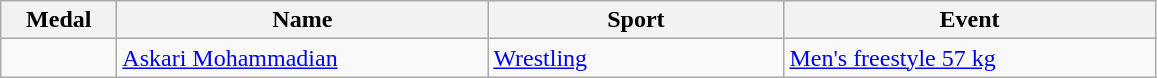<table class="wikitable sortable" style="text-align:left;">
<tr>
<th width="70">Medal</th>
<th width="240">Name</th>
<th width="190">Sport</th>
<th width="240">Event</th>
</tr>
<tr>
<td></td>
<td><a href='#'>Askari Mohammadian</a></td>
<td><a href='#'>Wrestling</a></td>
<td><a href='#'>Men's freestyle 57 kg</a></td>
</tr>
</table>
